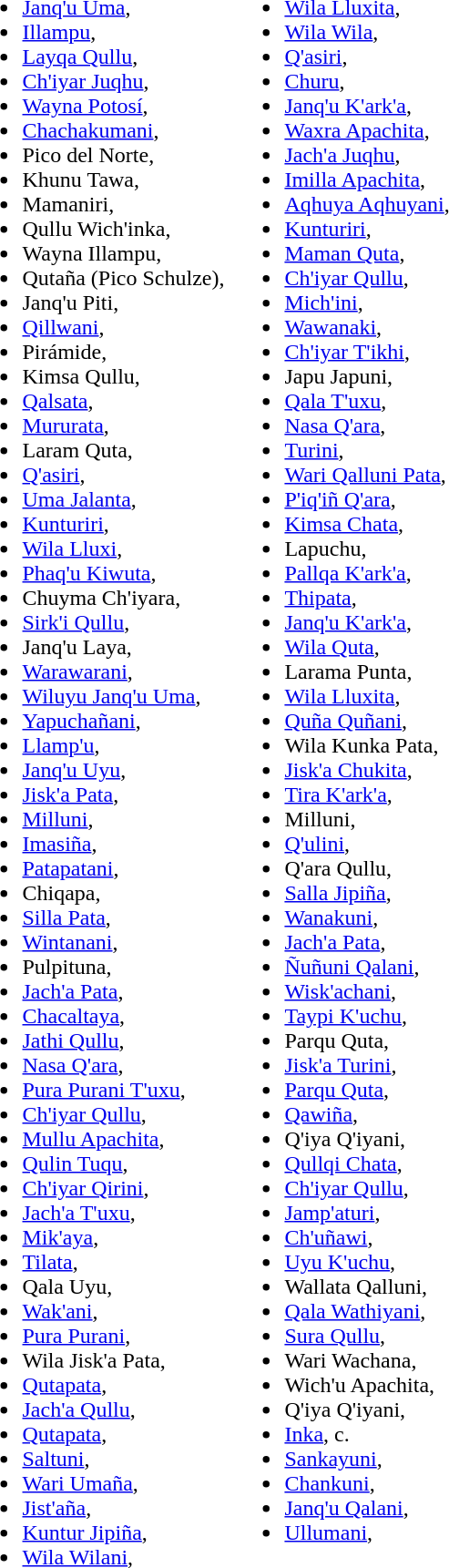<table>
<tr valign="top">
<td><br><ul><li><a href='#'>Janq'u Uma</a>, </li><li><a href='#'>Illampu</a>, </li><li><a href='#'>Layqa Qullu</a>, </li><li><a href='#'>Ch'iyar Juqhu</a>, </li><li><a href='#'>Wayna Potosí</a>, </li><li><a href='#'>Chachakumani</a>, </li><li>Pico del Norte, </li><li>Khunu Tawa, </li><li>Mamaniri, </li><li>Qullu Wich'inka, </li><li>Wayna Illampu, </li><li>Qutaña (Pico Schulze), </li><li>Janq'u Piti, </li><li><a href='#'>Qillwani</a>, </li><li>Pirámide, </li><li>Kimsa Qullu, </li><li><a href='#'>Qalsata</a>, </li><li><a href='#'>Mururata</a>, </li><li>Laram Quta, </li><li><a href='#'>Q'asiri</a>, </li><li><a href='#'>Uma Jalanta</a>, </li><li><a href='#'>Kunturiri</a>, </li><li><a href='#'>Wila Lluxi</a>, </li><li><a href='#'>Phaq'u Kiwuta</a>, </li><li>Chuyma Ch'iyara, </li><li><a href='#'>Sirk'i Qullu</a>, </li><li>Janq'u Laya, </li><li><a href='#'>Warawarani</a>, </li><li><a href='#'>Wiluyu Janq'u Uma</a>, </li><li><a href='#'>Yapuchañani</a>, </li><li><a href='#'>Llamp'u</a>, </li><li><a href='#'>Janq'u Uyu</a>, </li><li><a href='#'>Jisk'a Pata</a>, </li><li><a href='#'>Milluni</a>, </li><li><a href='#'>Imasiña</a>, </li><li><a href='#'>Patapatani</a>, </li><li>Chiqapa, </li><li><a href='#'>Silla Pata</a>, </li><li><a href='#'>Wintanani</a>, </li><li>Pulpituna, </li><li><a href='#'>Jach'a Pata</a>, </li><li><a href='#'>Chacaltaya</a>, </li><li><a href='#'>Jathi Qullu</a>, </li><li><a href='#'>Nasa Q'ara</a>, </li><li><a href='#'>Pura Purani T'uxu</a>, </li><li><a href='#'>Ch'iyar Qullu</a>, </li><li><a href='#'>Mullu Apachita</a>, </li><li><a href='#'>Qulin Tuqu</a>, </li><li><a href='#'>Ch'iyar Qirini</a>, </li><li><a href='#'>Jach'a T'uxu</a>, </li><li><a href='#'>Mik'aya</a>, </li><li><a href='#'>Tilata</a>, </li><li>Qala Uyu, </li><li><a href='#'>Wak'ani</a>, </li><li><a href='#'>Pura Purani</a>, </li><li>Wila Jisk'a Pata, </li><li><a href='#'>Qutapata</a>, </li><li><a href='#'>Jach'a Qullu</a>, </li><li><a href='#'>Qutapata</a>, </li><li><a href='#'>Saltuni</a>, </li><li><a href='#'>Wari Umaña</a>, </li><li><a href='#'>Jist'aña</a>, </li><li><a href='#'>Kuntur Jipiña</a>, </li><li><a href='#'>Wila Wilani</a>, </li></ul></td>
<td><br><ul><li><a href='#'>Wila Lluxita</a>, </li><li><a href='#'>Wila Wila</a>, </li><li><a href='#'>Q'asiri</a>, </li><li><a href='#'>Churu</a>, </li><li><a href='#'>Janq'u K'ark'a</a>, </li><li><a href='#'>Waxra Apachita</a>, </li><li><a href='#'>Jach'a Juqhu</a>, </li><li><a href='#'>Imilla Apachita</a>, </li><li><a href='#'>Aqhuya Aqhuyani</a>, </li><li><a href='#'>Kunturiri</a>, </li><li><a href='#'>Maman Quta</a>, </li><li><a href='#'>Ch'iyar Qullu</a>, </li><li><a href='#'>Mich'ini</a>, </li><li><a href='#'>Wawanaki</a>, </li><li><a href='#'>Ch'iyar T'ikhi</a>, </li><li>Japu Japuni, </li><li><a href='#'>Qala T'uxu</a>, </li><li><a href='#'>Nasa Q'ara</a>, </li><li><a href='#'>Turini</a>, </li><li><a href='#'>Wari Qalluni Pata</a>, </li><li><a href='#'>P'iq'iñ Q'ara</a>, </li><li><a href='#'>Kimsa Chata</a>, </li><li>Lapuchu, </li><li><a href='#'>Pallqa K'ark'a</a>, </li><li><a href='#'>Thipata</a>, </li><li><a href='#'>Janq'u K'ark'a</a>, </li><li><a href='#'>Wila Quta</a>, </li><li>Larama Punta, </li><li><a href='#'>Wila Lluxita</a>, </li><li><a href='#'>Quña Quñani</a>, </li><li>Wila Kunka Pata, </li><li><a href='#'>Jisk'a Chukita</a>, </li><li><a href='#'>Tira K'ark'a</a>, </li><li>Milluni, </li><li><a href='#'>Q'ulini</a>, </li><li>Q'ara Qullu, </li><li><a href='#'>Salla Jipiña</a>, </li><li><a href='#'>Wanakuni</a>, </li><li><a href='#'>Jach'a Pata</a>, </li><li><a href='#'>Ñuñuni Qalani</a>, </li><li><a href='#'>Wisk'achani</a>, </li><li><a href='#'>Taypi K'uchu</a>, </li><li>Parqu Quta, </li><li><a href='#'>Jisk'a Turini</a>, </li><li><a href='#'>Parqu Quta</a>, </li><li><a href='#'>Qawiña</a>, </li><li>Q'iya Q'iyani, </li><li><a href='#'>Qullqi Chata</a>, </li><li><a href='#'>Ch'iyar Qullu</a>, </li><li><a href='#'>Jamp'aturi</a>, </li><li><a href='#'>Ch'uñawi</a>, </li><li><a href='#'>Uyu K'uchu</a>, </li><li>Wallata Qalluni, </li><li><a href='#'>Qala Wathiyani</a>, </li><li><a href='#'>Sura Qullu</a>, </li><li>Wari Wachana, </li><li>Wich'u Apachita, </li><li>Q'iya Q'iyani, </li><li><a href='#'>Inka</a>, c. </li><li><a href='#'>Sankayuni</a>, </li><li><a href='#'>Chankuni</a>, </li><li><a href='#'>Janq'u Qalani</a>, </li><li><a href='#'>Ullumani</a>, </li></ul></td>
</tr>
</table>
